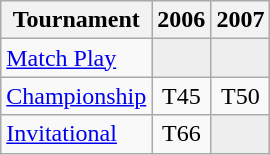<table class="wikitable" style="text-align:center;">
<tr>
<th>Tournament</th>
<th>2006</th>
<th>2007</th>
</tr>
<tr>
<td align="left"><a href='#'>Match Play</a></td>
<td style="background:#eeeeee;"></td>
<td style="background:#eeeeee;"></td>
</tr>
<tr>
<td align="left"><a href='#'>Championship</a></td>
<td>T45</td>
<td>T50</td>
</tr>
<tr>
<td align="left"><a href='#'>Invitational</a></td>
<td>T66</td>
<td style="background:#eeeeee;"></td>
</tr>
</table>
